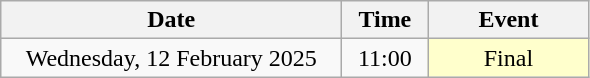<table class = "wikitable" style="text-align:center;">
<tr>
<th width=220>Date</th>
<th width=50>Time</th>
<th width=100>Event</th>
</tr>
<tr>
<td>Wednesday, 12 February 2025</td>
<td>11:00</td>
<td bgcolor=ffffcc>Final</td>
</tr>
</table>
